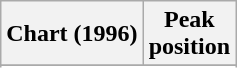<table class="wikitable sortable plainrowheaders" style="text-align:center">
<tr>
<th scope="col">Chart (1996)</th>
<th scope="col">Peak<br>position</th>
</tr>
<tr>
</tr>
<tr>
</tr>
<tr>
</tr>
<tr>
</tr>
<tr>
</tr>
<tr>
</tr>
<tr>
</tr>
</table>
